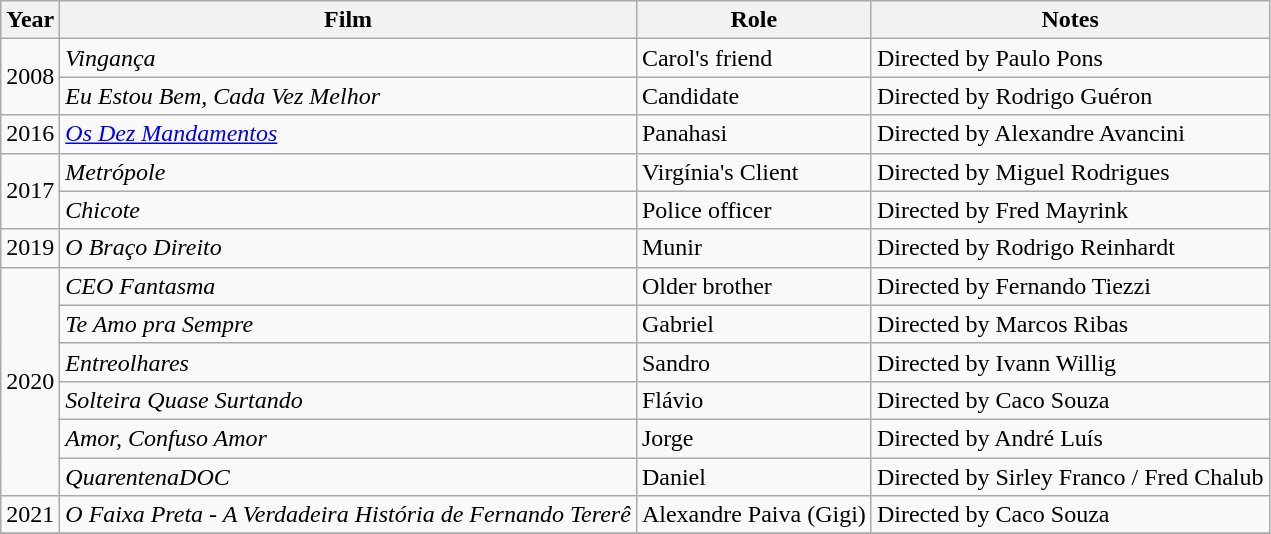<table class="wikitable">
<tr>
<th>Year</th>
<th>Film</th>
<th>Role</th>
<th>Notes</th>
</tr>
<tr>
<td rowspan="2">2008</td>
<td><em>Vingança</em></td>
<td>Carol's friend</td>
<td>Directed by Paulo Pons</td>
</tr>
<tr>
<td><em>Eu Estou Bem, Cada Vez Melhor</em></td>
<td>Candidate</td>
<td>Directed by Rodrigo Guéron</td>
</tr>
<tr>
<td>2016</td>
<td><em><a href='#'>Os Dez Mandamentos</a></em></td>
<td>Panahasi</td>
<td>Directed by Alexandre Avancini</td>
</tr>
<tr>
<td rowspan="2">2017</td>
<td><em>Metrópole</em></td>
<td>Virgínia's Client</td>
<td>Directed by Miguel Rodrigues</td>
</tr>
<tr>
<td><em>Chicote</em></td>
<td>Police officer</td>
<td>Directed by Fred Mayrink</td>
</tr>
<tr>
<td>2019</td>
<td><em>O Braço Direito</em></td>
<td>Munir</td>
<td>Directed by Rodrigo Reinhardt</td>
</tr>
<tr>
<td rowspan="6">2020</td>
<td><em>CEO Fantasma</em></td>
<td>Older brother</td>
<td>Directed by Fernando Tiezzi</td>
</tr>
<tr>
<td><em>Te Amo pra Sempre</em></td>
<td>Gabriel</td>
<td>Directed by Marcos Ribas</td>
</tr>
<tr>
<td><em>Entreolhares</em></td>
<td>Sandro</td>
<td>Directed by Ivann Willig</td>
</tr>
<tr>
<td><em>Solteira Quase Surtando</em></td>
<td>Flávio</td>
<td>Directed by Caco Souza</td>
</tr>
<tr>
<td><em>Amor, Confuso Amor</em></td>
<td>Jorge</td>
<td>Directed by André Luís</td>
</tr>
<tr>
<td><em>QuarentenaDOC</em></td>
<td>Daniel</td>
<td>Directed by Sirley Franco / Fred Chalub</td>
</tr>
<tr>
<td>2021</td>
<td><em>O Faixa Preta - A Verdadeira História de Fernando Tererê</em></td>
<td>Alexandre Paiva (Gigi)</td>
<td>Directed by Caco Souza</td>
</tr>
<tr>
</tr>
</table>
